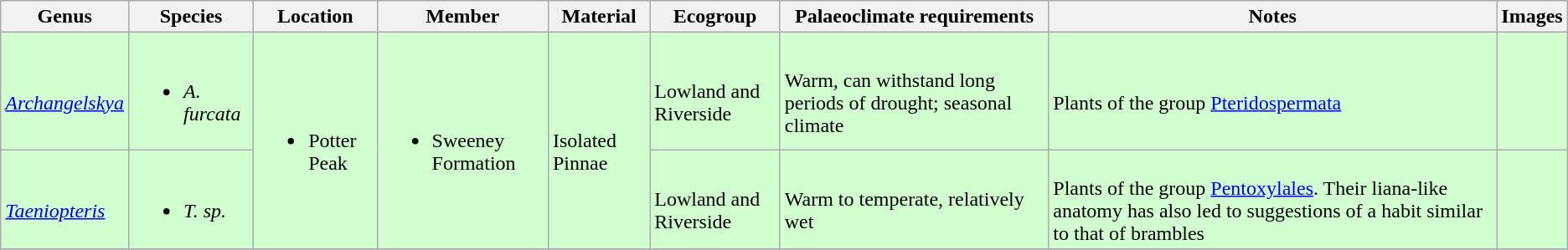<table class="wikitable sortable">
<tr>
<th>Genus</th>
<th>Species</th>
<th>Location</th>
<th>Member</th>
<th>Material</th>
<th>Ecogroup</th>
<th>Palaeoclimate requirements</th>
<th>Notes</th>
<th>Images</th>
</tr>
<tr>
<td style="background:#D1FFCF;"><br><em><a href='#'>Archangelskya</a></em></td>
<td style="background:#D1FFCF;"><br><ul><li><em>A. furcata</em></li></ul></td>
<td rowspan="2" style="background:#D1FFCF;"><br><ul><li>Potter Peak</li></ul></td>
<td rowspan="2" style="background:#D1FFCF;"><br><ul><li>Sweeney Formation</li></ul></td>
<td rowspan="2" style="background:#D1FFCF;"><br>Isolated Pinnae</td>
<td style="background:#D1FFCF;"><br>Lowland and Riverside</td>
<td style="background:#D1FFCF;"><br>Warm, can withstand long periods of drought; seasonal climate</td>
<td style="background:#D1FFCF;"><br>Plants of the group <a href='#'>Pteridospermata</a></td>
<td style="background:#D1FFCF;"></td>
</tr>
<tr>
<td style="background:#D1FFCF;"><br><em><a href='#'>Taeniopteris</a></em></td>
<td style="background:#D1FFCF;"><br><ul><li><em>T. sp.</em></li></ul></td>
<td style="background:#D1FFCF;"><br>Lowland and Riverside</td>
<td style="background:#D1FFCF;"><br>Warm to temperate, relatively wet</td>
<td style="background:#D1FFCF;"><br>Plants of the group <a href='#'>Pentoxylales</a>. Their liana-like anatomy has also led to suggestions of a habit similar to that of brambles</td>
<td style="background:#D1FFCF;"></td>
</tr>
<tr>
</tr>
</table>
